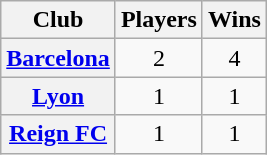<table class="wikitable plainrowheaders" style="text-align:center">
<tr>
<th scope=col>Club</th>
<th scope=col>Players</th>
<th scope=col>Wins</th>
</tr>
<tr>
<th scope="row"> <a href='#'>Barcelona</a></th>
<td>2</td>
<td>4</td>
</tr>
<tr>
<th scope=row> <a href='#'>Lyon</a></th>
<td>1</td>
<td>1</td>
</tr>
<tr>
<th scope=row> <a href='#'>Reign FC</a></th>
<td>1</td>
<td>1</td>
</tr>
</table>
